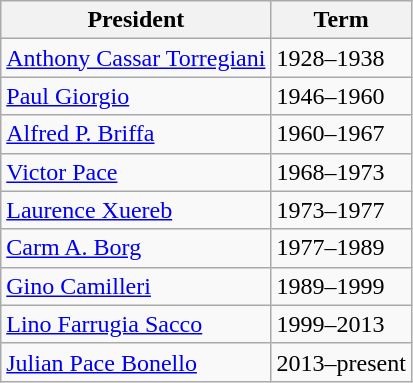<table class="wikitable">
<tr>
<th>President</th>
<th>Term</th>
</tr>
<tr>
<td><a href='#'>Anthony Cassar Torregiani</a></td>
<td>1928–1938</td>
</tr>
<tr>
<td><a href='#'>Paul Giorgio</a></td>
<td>1946–1960</td>
</tr>
<tr>
<td><a href='#'>Alfred P. Briffa</a></td>
<td>1960–1967</td>
</tr>
<tr>
<td><a href='#'>Victor Pace</a></td>
<td>1968–1973</td>
</tr>
<tr>
<td><a href='#'>Laurence Xuereb</a></td>
<td>1973–1977</td>
</tr>
<tr>
<td><a href='#'>Carm A. Borg</a></td>
<td>1977–1989</td>
</tr>
<tr>
<td><a href='#'>Gino Camilleri</a></td>
<td>1989–1999</td>
</tr>
<tr>
<td><a href='#'>Lino Farrugia Sacco</a></td>
<td>1999–2013</td>
</tr>
<tr>
<td><a href='#'>Julian Pace Bonello</a></td>
<td>2013–present</td>
</tr>
</table>
